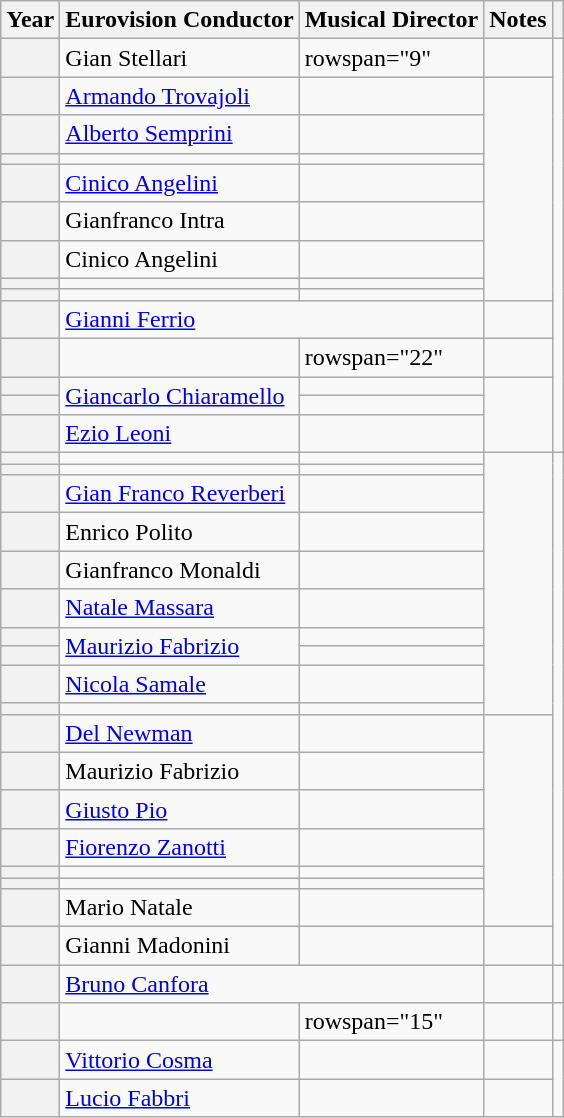<table class="wikitable plainrowheaders">
<tr>
<th>Year</th>
<th>Eurovision Conductor</th>
<th>Musical Director</th>
<th>Notes</th>
<th></th>
</tr>
<tr>
<th scope="row"></th>
<td>Gian Stellari</td>
<td>rowspan="9" </td>
<td></td>
<td rowspan="14"></td>
</tr>
<tr>
<th scope="row"></th>
<td><a href='#'>Armando Trovajoli</a></td>
<td></td>
</tr>
<tr>
<th scope="row"></th>
<td>  <a href='#'>Alberto Semprini</a></td>
<td></td>
</tr>
<tr>
<th scope="row"></th>
<td></td>
<td></td>
</tr>
<tr>
<th scope="row"></th>
<td><a href='#'>Cinico Angelini</a></td>
<td></td>
</tr>
<tr>
<th scope="row"></th>
<td>Gianfranco Intra</td>
<td></td>
</tr>
<tr>
<th scope="row"></th>
<td>Cinico Angelini</td>
<td></td>
</tr>
<tr>
<th scope="row"></th>
<td></td>
<td></td>
</tr>
<tr>
<th scope="row"></th>
<td></td>
<td></td>
</tr>
<tr>
<th scope="row"></th>
<td colspan="2"><a href='#'>Gianni Ferrio</a></td>
<td></td>
</tr>
<tr>
<th scope="row"></th>
<td></td>
<td>rowspan="22" </td>
<td></td>
</tr>
<tr>
<th scope="row"></th>
<td rowspan="2"><a href='#'>Giancarlo Chiaramello</a></td>
<td></td>
</tr>
<tr>
<th scope="row"></th>
<td></td>
</tr>
<tr>
<th scope="row"></th>
<td><a href='#'>Ezio Leoni</a></td>
<td></td>
</tr>
<tr>
<th scope="row"></th>
<td></td>
<td></td>
<td rowspan="10"></td>
</tr>
<tr>
<th scope="row"></th>
<td></td>
<td></td>
</tr>
<tr>
<th scope="row"></th>
<td><a href='#'>Gian Franco Reverberi</a></td>
<td></td>
</tr>
<tr>
<th scope="row"></th>
<td>Enrico Polito</td>
<td></td>
</tr>
<tr>
<th scope="row"></th>
<td>Gianfranco Monaldi</td>
<td></td>
</tr>
<tr>
<th scope="row"></th>
<td><a href='#'>Natale Massara</a></td>
<td></td>
</tr>
<tr>
<th scope="row"></th>
<td rowspan="2"><a href='#'>Maurizio Fabrizio</a></td>
<td></td>
</tr>
<tr>
<th scope="row"></th>
<td></td>
</tr>
<tr>
<th scope="row"></th>
<td><a href='#'>Nicola Samale</a></td>
<td></td>
</tr>
<tr>
<th scope="row"></th>
<td></td>
<td></td>
</tr>
<tr>
<th scope="row"></th>
<td> <a href='#'>Del Newman</a></td>
<td></td>
<td rowspan="7"></td>
</tr>
<tr>
<th scope="row"></th>
<td>Maurizio Fabrizio</td>
<td></td>
</tr>
<tr>
<th scope="row"></th>
<td><a href='#'>Giusto Pio</a></td>
<td></td>
</tr>
<tr>
<th scope="row"></th>
<td><a href='#'>Fiorenzo Zanotti</a></td>
<td></td>
</tr>
<tr>
<th scope="row"></th>
<td></td>
<td></td>
</tr>
<tr>
<th scope="row"></th>
<td></td>
<td></td>
</tr>
<tr>
<th scope="row"></th>
<td>Mario Natale</td>
<td></td>
</tr>
<tr>
<th scope="row"></th>
<td>Gianni Madonini</td>
<td></td>
<td></td>
</tr>
<tr>
<th scope="row"></th>
<td colspan="2"><a href='#'>Bruno Canfora</a></td>
<td></td>
<td></td>
</tr>
<tr>
<th scope="row"></th>
<td></td>
<td>rowspan="15" </td>
<td></td>
<td></td>
</tr>
<tr>
<th scope="row"></th>
<td><a href='#'>Vittorio Cosma</a></td>
<td></td>
<td></td>
</tr>
<tr>
<th scope="row"></th>
<td><a href='#'>Lucio Fabbri</a></td>
<td></td>
<td></td>
</tr>
</table>
